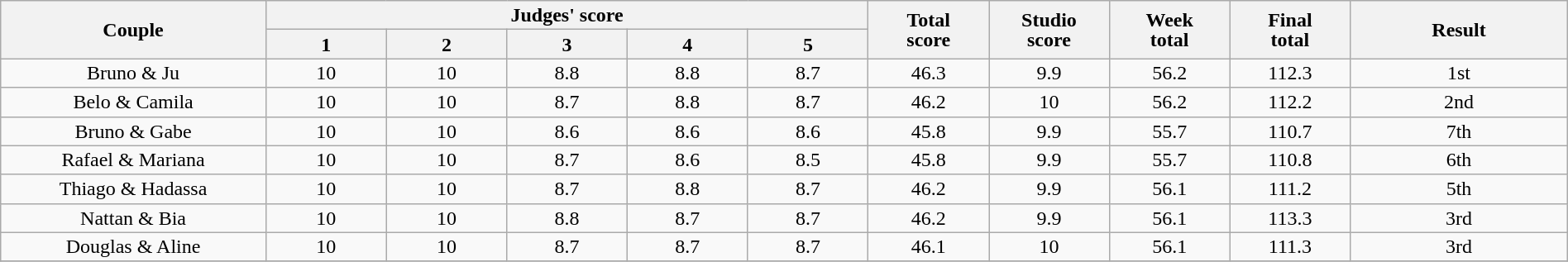<table class="wikitable" style="font-size:100%; line-height:16px; text-align:center" width="100%">
<tr>
<th rowspan=2 width="11.00%">Couple</th>
<th colspan=5 width="25.00%">Judges' score</th>
<th rowspan=2 width="05.00%">Total<br>score</th>
<th rowspan=2 width="05.00%">Studio<br>score</th>
<th rowspan=2 width="05.00%">Week<br>total</th>
<th rowspan=2 width="05.00%">Final<br>total</th>
<th rowspan=2 width="09.00%">Result</th>
</tr>
<tr>
<th width="05.00%">1</th>
<th width="05.00%">2</th>
<th width="05.00%">3</th>
<th width="05.00%">4</th>
<th width="05.00%">5</th>
</tr>
<tr>
<td>Bruno & Ju</td>
<td>10</td>
<td>10</td>
<td>8.8</td>
<td>8.8</td>
<td>8.7</td>
<td>46.3</td>
<td>9.9</td>
<td>56.2</td>
<td>112.3</td>
<td>1st</td>
</tr>
<tr>
<td>Belo & Camila</td>
<td>10</td>
<td>10</td>
<td>8.7</td>
<td>8.8</td>
<td>8.7</td>
<td>46.2</td>
<td>10</td>
<td>56.2</td>
<td>112.2</td>
<td>2nd</td>
</tr>
<tr>
<td>Bruno & Gabe</td>
<td>10</td>
<td>10</td>
<td>8.6</td>
<td>8.6</td>
<td>8.6</td>
<td>45.8</td>
<td>9.9</td>
<td>55.7</td>
<td>110.7</td>
<td>7th</td>
</tr>
<tr>
<td>Rafael & Mariana</td>
<td>10</td>
<td>10</td>
<td>8.7</td>
<td>8.6</td>
<td>8.5</td>
<td>45.8</td>
<td>9.9</td>
<td>55.7</td>
<td>110.8</td>
<td>6th</td>
</tr>
<tr>
<td>Thiago & Hadassa</td>
<td>10</td>
<td>10</td>
<td>8.7</td>
<td>8.8</td>
<td>8.7</td>
<td>46.2</td>
<td>9.9</td>
<td>56.1</td>
<td>111.2</td>
<td>5th</td>
</tr>
<tr>
<td>Nattan & Bia</td>
<td>10</td>
<td>10</td>
<td>8.8</td>
<td>8.7</td>
<td>8.7</td>
<td>46.2</td>
<td>9.9</td>
<td>56.1</td>
<td>113.3</td>
<td>3rd</td>
</tr>
<tr>
<td>Douglas & Aline</td>
<td>10</td>
<td>10</td>
<td>8.7</td>
<td>8.7</td>
<td>8.7</td>
<td>46.1</td>
<td>10</td>
<td>56.1</td>
<td>111.3</td>
<td>3rd</td>
</tr>
<tr>
</tr>
</table>
